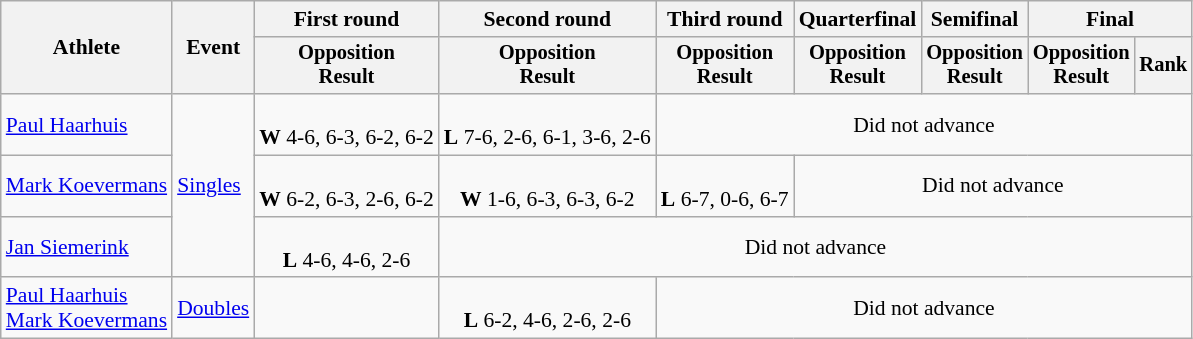<table class=wikitable style=font-size:90%;text-align:center>
<tr>
<th rowspan=2>Athlete</th>
<th rowspan=2>Event</th>
<th>First round</th>
<th>Second round</th>
<th>Third round</th>
<th>Quarterfinal</th>
<th>Semifinal</th>
<th colspan=2>Final</th>
</tr>
<tr style=font-size:95%>
<th>Opposition<br>Result</th>
<th>Opposition<br>Result</th>
<th>Opposition<br>Result</th>
<th>Opposition<br>Result</th>
<th>Opposition<br>Result</th>
<th>Opposition<br>Result</th>
<th>Rank</th>
</tr>
<tr>
<td align=left><a href='#'>Paul Haarhuis</a></td>
<td align=left rowspan=3><a href='#'>Singles</a></td>
<td><br><strong>W</strong> 4-6, 6-3, 6-2, 6-2</td>
<td><br><strong>L</strong> 7-6, 2-6, 6-1, 3-6, 2-6</td>
<td colspan=5>Did not advance</td>
</tr>
<tr>
<td align=left><a href='#'>Mark Koevermans</a></td>
<td><br><strong>W</strong> 6-2, 6-3, 2-6, 6-2</td>
<td><br><strong>W</strong> 1-6, 6-3, 6-3, 6-2</td>
<td><br><strong>L</strong> 6-7, 0-6, 6-7</td>
<td colspan=4>Did not advance</td>
</tr>
<tr>
<td align=left><a href='#'>Jan Siemerink</a></td>
<td><br><strong>L</strong> 4-6, 4-6, 2-6</td>
<td colspan=6>Did not advance</td>
</tr>
<tr>
<td align=left><a href='#'>Paul Haarhuis</a><br><a href='#'>Mark Koevermans</a></td>
<td align=left rowspan=2><a href='#'>Doubles</a></td>
<td></td>
<td><br><strong>L</strong> 6-2, 4-6, 2-6, 2-6</td>
<td colspan=5>Did not advance</td>
</tr>
</table>
